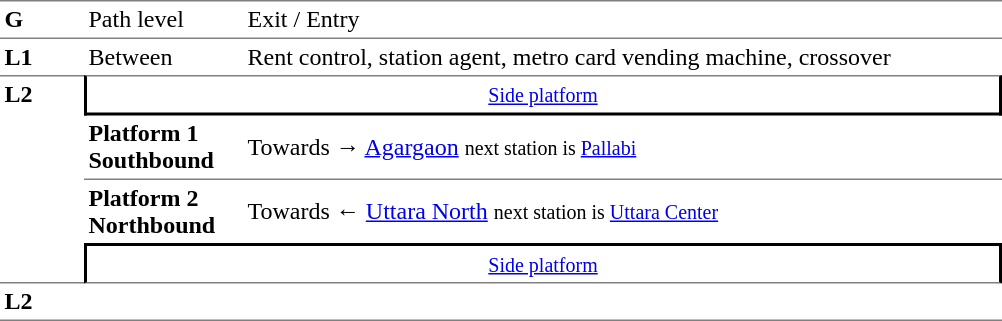<table table border=0 cellspacing=0 cellpadding=3>
<tr>
<td style="border-bottom:solid 1px gray;border-top:solid 1px gray;" width=50 valign=top><strong>G</strong></td>
<td style="border-top:solid 1px gray;border-bottom:solid 1px gray;" width=100 valign=top>Path level</td>
<td style="border-top:solid 1px gray;border-bottom:solid 1px gray;" width=500 valign=top>Exit / Entry</td>
</tr>
<tr>
<td valign=top><strong>L1</strong></td>
<td valign=top>Between</td>
<td valign=top>Rent control, station agent, metro card vending machine, crossover<br></td>
</tr>
<tr>
<td style="border-top:solid 1px gray;border-bottom:solid 1px gray;" width=50 rowspan=4 valign=top><strong>L2</strong></td>
<td style="border-top:solid 1px gray;border-right:solid 2px black;border-left:solid 2px black;border-bottom:solid 2px black;text-align:center;" colspan=2><small><a href='#'>Side platform</a></small></td>
</tr>
<tr>
<td style="border-bottom:solid 1px gray;" width=100><span><strong>Platform 1</strong></span><br><span><strong>Southbound</strong></span></td>
<td style="border-bottom:solid 1px gray;" width=500>Towards → <a href='#'>Agargaon</a> <small>next station is <a href='#'>Pallabi</a></small></td>
</tr>
<tr>
<td><span><strong>Platform 2</strong></span><br><span><strong>Northbound</strong></span></td>
<td>Towards ← <a href='#'>Uttara North</a> <small>next station is <a href='#'>Uttara Center</a></small></td>
</tr>
<tr>
<td style="border-top:solid 2px black;border-right:solid 2px black;border-left:solid 2px black;border-bottom:solid 1px gray;text-align:center;" colspan=2><small><a href='#'>Side platform</a></small></td>
</tr>
<tr>
<td style="border-bottom:solid 1px gray;" width=50 rowspan=2 valign=top><strong>L2</strong></td>
<td style="border-bottom:solid 1px gray;" width=100></td>
<td style="border-bottom:solid 1px gray;" width=500></td>
</tr>
<tr>
</tr>
</table>
